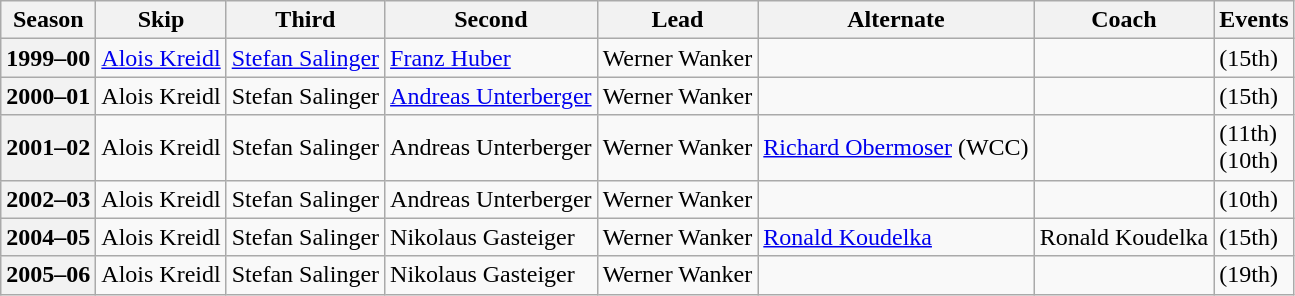<table class="wikitable">
<tr>
<th scope="col">Season</th>
<th scope="col">Skip</th>
<th scope="col">Third</th>
<th scope="col">Second</th>
<th scope="col">Lead</th>
<th scope="col">Alternate</th>
<th scope="col">Coach</th>
<th scope="col">Events</th>
</tr>
<tr>
<th scope="row">1999–00</th>
<td><a href='#'>Alois Kreidl</a></td>
<td><a href='#'>Stefan Salinger</a></td>
<td><a href='#'>Franz Huber</a></td>
<td>Werner Wanker</td>
<td></td>
<td></td>
<td> (15th)</td>
</tr>
<tr>
<th scope="row">2000–01</th>
<td>Alois Kreidl</td>
<td>Stefan Salinger</td>
<td><a href='#'>Andreas Unterberger</a></td>
<td>Werner Wanker</td>
<td></td>
<td></td>
<td> (15th)</td>
</tr>
<tr>
<th scope="row">2001–02</th>
<td>Alois Kreidl</td>
<td>Stefan Salinger</td>
<td>Andreas Unterberger</td>
<td>Werner Wanker</td>
<td><a href='#'>Richard Obermoser</a> (WCC)</td>
<td></td>
<td> (11th)<br> (10th)</td>
</tr>
<tr>
<th scope="row">2002–03</th>
<td>Alois Kreidl</td>
<td>Stefan Salinger</td>
<td>Andreas Unterberger</td>
<td>Werner Wanker</td>
<td></td>
<td></td>
<td> (10th)</td>
</tr>
<tr>
<th scope="row">2004–05</th>
<td>Alois Kreidl</td>
<td>Stefan Salinger</td>
<td>Nikolaus Gasteiger</td>
<td>Werner Wanker</td>
<td><a href='#'>Ronald Koudelka</a></td>
<td>Ronald Koudelka</td>
<td> (15th)</td>
</tr>
<tr>
<th scope="row">2005–06</th>
<td>Alois Kreidl</td>
<td>Stefan Salinger</td>
<td>Nikolaus Gasteiger</td>
<td>Werner Wanker</td>
<td></td>
<td></td>
<td> (19th)</td>
</tr>
</table>
